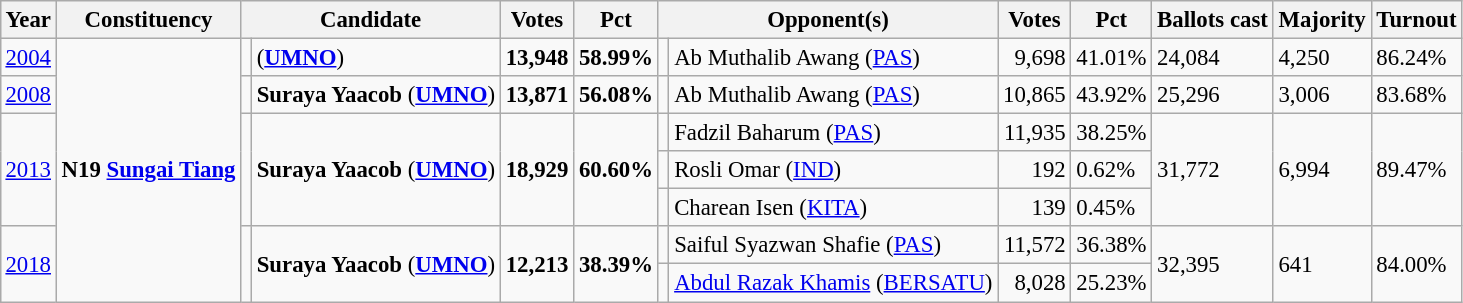<table class="wikitable" style="margin:0.5em ; font-size:95%">
<tr>
<th>Year</th>
<th>Constituency</th>
<th colspan=2>Candidate</th>
<th>Votes</th>
<th>Pct</th>
<th colspan=2>Opponent(s)</th>
<th>Votes</th>
<th>Pct</th>
<th>Ballots cast</th>
<th>Majority</th>
<th>Turnout</th>
</tr>
<tr>
<td><a href='#'>2004</a></td>
<td rowspan=7><strong>N19 <a href='#'>Sungai Tiang</a></strong></td>
<td></td>
<td> (<a href='#'><strong>UMNO</strong></a>)</td>
<td align="right"><strong>13,948</strong></td>
<td><strong>58.99%</strong></td>
<td></td>
<td>Ab Muthalib Awang (<a href='#'>PAS</a>)</td>
<td align="right">9,698</td>
<td>41.01%</td>
<td>24,084</td>
<td>4,250</td>
<td>86.24%</td>
</tr>
<tr>
<td><a href='#'>2008</a></td>
<td></td>
<td><strong>Suraya Yaacob</strong> (<a href='#'><strong>UMNO</strong></a>)</td>
<td align="right"><strong>13,871</strong></td>
<td><strong>56.08%</strong></td>
<td></td>
<td>Ab Muthalib Awang (<a href='#'>PAS</a>)</td>
<td align="right">10,865</td>
<td>43.92%</td>
<td>25,296</td>
<td>3,006</td>
<td>83.68%</td>
</tr>
<tr>
<td rowspan=3><a href='#'>2013</a></td>
<td rowspan=3 ></td>
<td rowspan=3><strong>Suraya Yaacob</strong> (<a href='#'><strong>UMNO</strong></a>)</td>
<td rowspan=3 align="right"><strong>18,929</strong></td>
<td rowspan=3><strong>60.60%</strong></td>
<td></td>
<td>Fadzil Baharum (<a href='#'>PAS</a>)</td>
<td align="right">11,935</td>
<td>38.25%</td>
<td rowspan=3>31,772</td>
<td rowspan=3>6,994</td>
<td rowspan=3>89.47%</td>
</tr>
<tr>
<td></td>
<td>Rosli Omar (<a href='#'>IND</a>)</td>
<td align="right">192</td>
<td>0.62%</td>
</tr>
<tr>
<td></td>
<td>Charean Isen (<a href='#'>KITA</a>)</td>
<td align="right">139</td>
<td>0.45%</td>
</tr>
<tr>
<td rowspan=2><a href='#'>2018</a></td>
<td rowspan=2 ></td>
<td rowspan=2><strong>Suraya Yaacob</strong> (<a href='#'><strong>UMNO</strong></a>)</td>
<td rowspan=2 align="right"><strong>12,213</strong></td>
<td rowspan=2><strong>38.39%</strong></td>
<td></td>
<td>Saiful Syazwan Shafie (<a href='#'>PAS</a>)</td>
<td align="right">11,572</td>
<td>36.38%</td>
<td rowspan=2>32,395</td>
<td rowspan=2>641</td>
<td rowspan=2>84.00%</td>
</tr>
<tr>
<td></td>
<td><a href='#'>Abdul Razak Khamis</a> (<a href='#'>BERSATU</a>)</td>
<td align="right">8,028</td>
<td>25.23%</td>
</tr>
</table>
